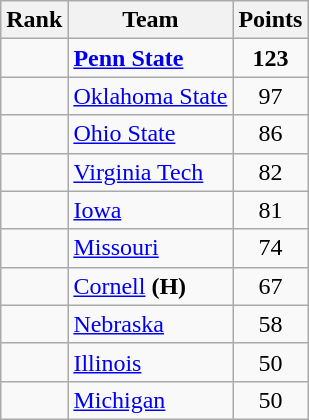<table class="wikitable sortable" style="text-align:center">
<tr>
<th>Rank</th>
<th>Team</th>
<th>Points</th>
</tr>
<tr>
<td></td>
<td align="left"><strong><a href='#'>Penn State</a></strong></td>
<td><strong>123</strong></td>
</tr>
<tr>
<td></td>
<td align="left"><a href='#'>Oklahoma State</a></td>
<td>97</td>
</tr>
<tr>
<td></td>
<td align="left"><a href='#'>Ohio State</a></td>
<td>86</td>
</tr>
<tr>
<td></td>
<td align="left"><a href='#'>Virginia Tech</a></td>
<td>82</td>
</tr>
<tr>
<td></td>
<td align="left"><a href='#'>Iowa</a></td>
<td>81</td>
</tr>
<tr>
<td></td>
<td align="left"><a href='#'>Missouri</a></td>
<td>74</td>
</tr>
<tr>
<td></td>
<td align="left"><a href='#'>Cornell</a> <strong>(H)</strong></td>
<td>67</td>
</tr>
<tr>
<td></td>
<td align="left"><a href='#'>Nebraska</a></td>
<td>58</td>
</tr>
<tr>
<td></td>
<td align="left"><a href='#'>Illinois</a></td>
<td>50</td>
</tr>
<tr>
<td></td>
<td align="left"><a href='#'>Michigan</a></td>
<td>50</td>
</tr>
</table>
